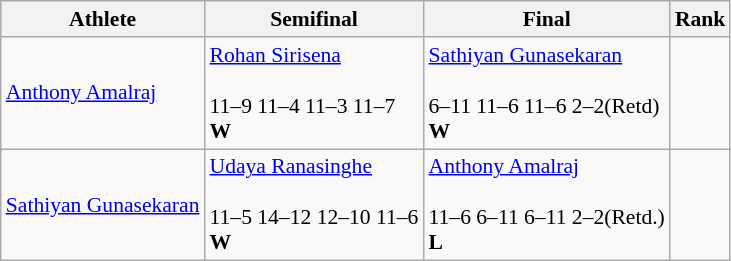<table class="wikitable" style="font-size:90%;" style="text-align:center;">
<tr>
<th>Athlete</th>
<th>Semifinal</th>
<th>Final</th>
<th>Rank</th>
</tr>
<tr>
<td><a href='#'>Anthony Amalraj</a></td>
<td><a href='#'>Rohan Sirisena</a><br><br>11–9 11–4 11–3 11–7<br><strong>W</strong></td>
<td><a href='#'>Sathiyan Gunasekaran</a><br><br>6–11 11–6 11–6 2–2(Retd)<br><strong>W</strong></td>
<td></td>
</tr>
<tr>
<td><a href='#'>Sathiyan Gunasekaran</a></td>
<td><a href='#'>Udaya Ranasinghe</a><br><br>11–5 14–12 12–10 11–6<br><strong>W</strong></td>
<td><a href='#'>Anthony Amalraj</a><br><br>11–6 6–11 6–11 2–2(Retd.)<br><strong>L</strong></td>
<td></td>
</tr>
</table>
